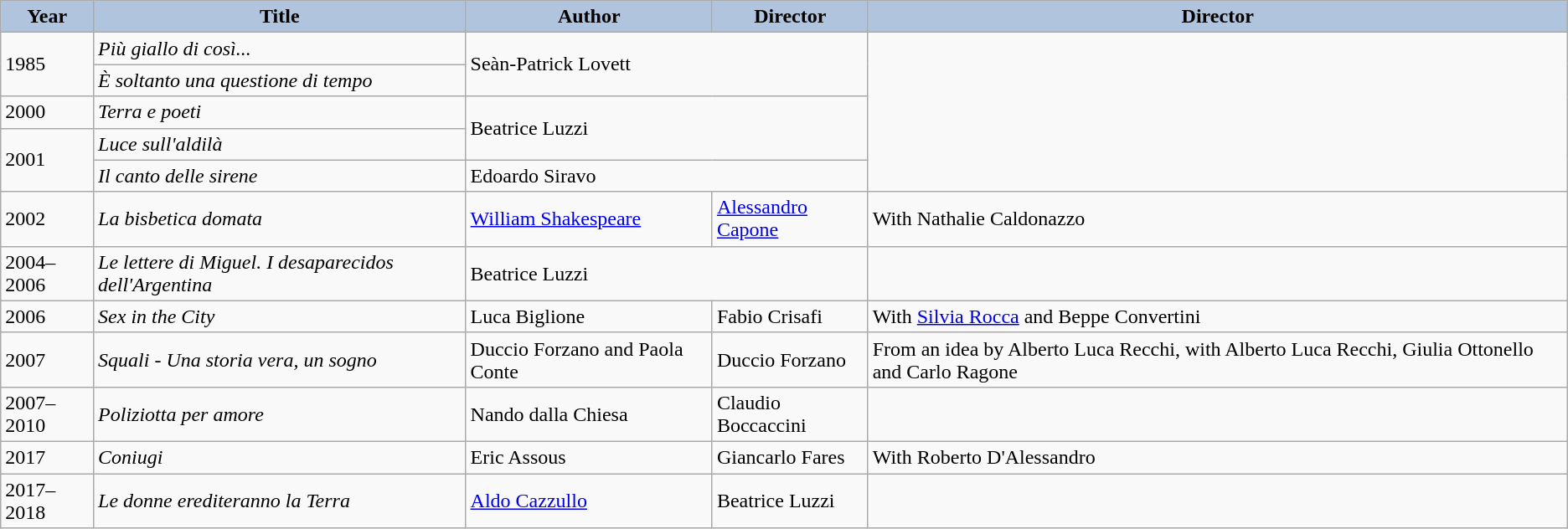<table class="wikitable">
<tr>
<th style="background:#B0C4DE;">Year</th>
<th style="background:#B0C4DE;">Title</th>
<th style="background:#B0C4DE;">Author</th>
<th style="background:#B0C4DE;">Director</th>
<th style="background:#B0C4DE;">Director</th>
</tr>
<tr>
<td rowspan="2">1985</td>
<td><em>Più giallo di così...</em></td>
<td colspan="2" rowspan="2">Seàn-Patrick Lovett</td>
<td rowspan="5"></td>
</tr>
<tr>
<td><em>È soltanto una questione di tempo</em></td>
</tr>
<tr>
<td>2000</td>
<td><em>Terra e poeti</em></td>
<td colspan="2" rowspan="2">Beatrice Luzzi</td>
</tr>
<tr>
<td rowspan="2">2001</td>
<td><em>Luce sull'aldilà</em></td>
</tr>
<tr>
<td><em>Il canto delle sirene</em></td>
<td colspan="2">Edoardo Siravo</td>
</tr>
<tr>
<td>2002</td>
<td><em>La bisbetica domata</em></td>
<td><a href='#'>William Shakespeare</a></td>
<td><a href='#'>Alessandro Capone</a></td>
<td>With Nathalie Caldonazzo</td>
</tr>
<tr>
<td>2004–2006</td>
<td><em>Le lettere di Miguel. I desaparecidos dell'Argentina</em></td>
<td colspan="2">Beatrice Luzzi</td>
<td></td>
</tr>
<tr>
<td>2006</td>
<td><em>Sex in the City</em></td>
<td>Luca Biglione</td>
<td>Fabio Crisafi</td>
<td>With <a href='#'>Silvia Rocca</a> and Beppe Convertini</td>
</tr>
<tr>
<td>2007</td>
<td><em>Squali - Una storia vera, un sogno</em></td>
<td>Duccio Forzano and Paola Conte</td>
<td>Duccio Forzano</td>
<td>From an idea by Alberto Luca Recchi, with Alberto Luca Recchi, Giulia Ottonello and Carlo Ragone</td>
</tr>
<tr>
<td>2007–2010</td>
<td><em>Poliziotta per amore</em></td>
<td>Nando dalla Chiesa</td>
<td>Claudio Boccaccini</td>
<td></td>
</tr>
<tr>
<td>2017</td>
<td><em>Coniugi</em></td>
<td>Eric Assous</td>
<td>Giancarlo Fares</td>
<td>With Roberto D'Alessandro</td>
</tr>
<tr>
<td>2017–2018</td>
<td><em>Le donne erediteranno la Terra</em></td>
<td><a href='#'>Aldo Cazzullo</a></td>
<td>Beatrice Luzzi</td>
<td></td>
</tr>
</table>
